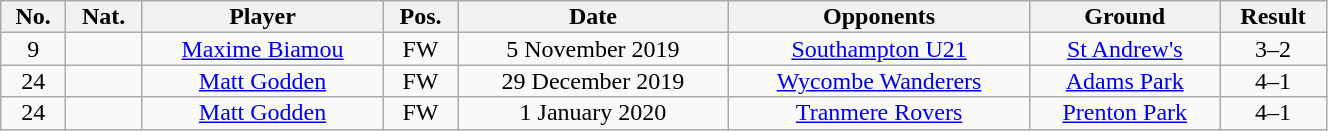<table class="wikitable sortable alternance" style="font-size:100%; text-align:center; line-height:14px; width:70%;">
<tr>
<th>No.</th>
<th>Nat.</th>
<th>Player</th>
<th>Pos.</th>
<th>Date</th>
<th>Opponents</th>
<th>Ground</th>
<th>Result</th>
</tr>
<tr>
<td>9</td>
<td></td>
<td><a href='#'>Maxime Biamou</a></td>
<td>FW</td>
<td>5 November 2019</td>
<td><a href='#'>Southampton U21</a></td>
<td><a href='#'>St Andrew's</a></td>
<td>3–2</td>
</tr>
<tr>
<td>24</td>
<td></td>
<td><a href='#'>Matt Godden</a></td>
<td>FW</td>
<td>29 December 2019</td>
<td><a href='#'>Wycombe Wanderers</a></td>
<td><a href='#'>Adams Park</a></td>
<td>4–1</td>
</tr>
<tr>
<td>24</td>
<td></td>
<td><a href='#'>Matt Godden</a></td>
<td>FW</td>
<td>1 January 2020</td>
<td><a href='#'>Tranmere Rovers</a></td>
<td><a href='#'>Prenton Park</a></td>
<td>4–1</td>
</tr>
</table>
